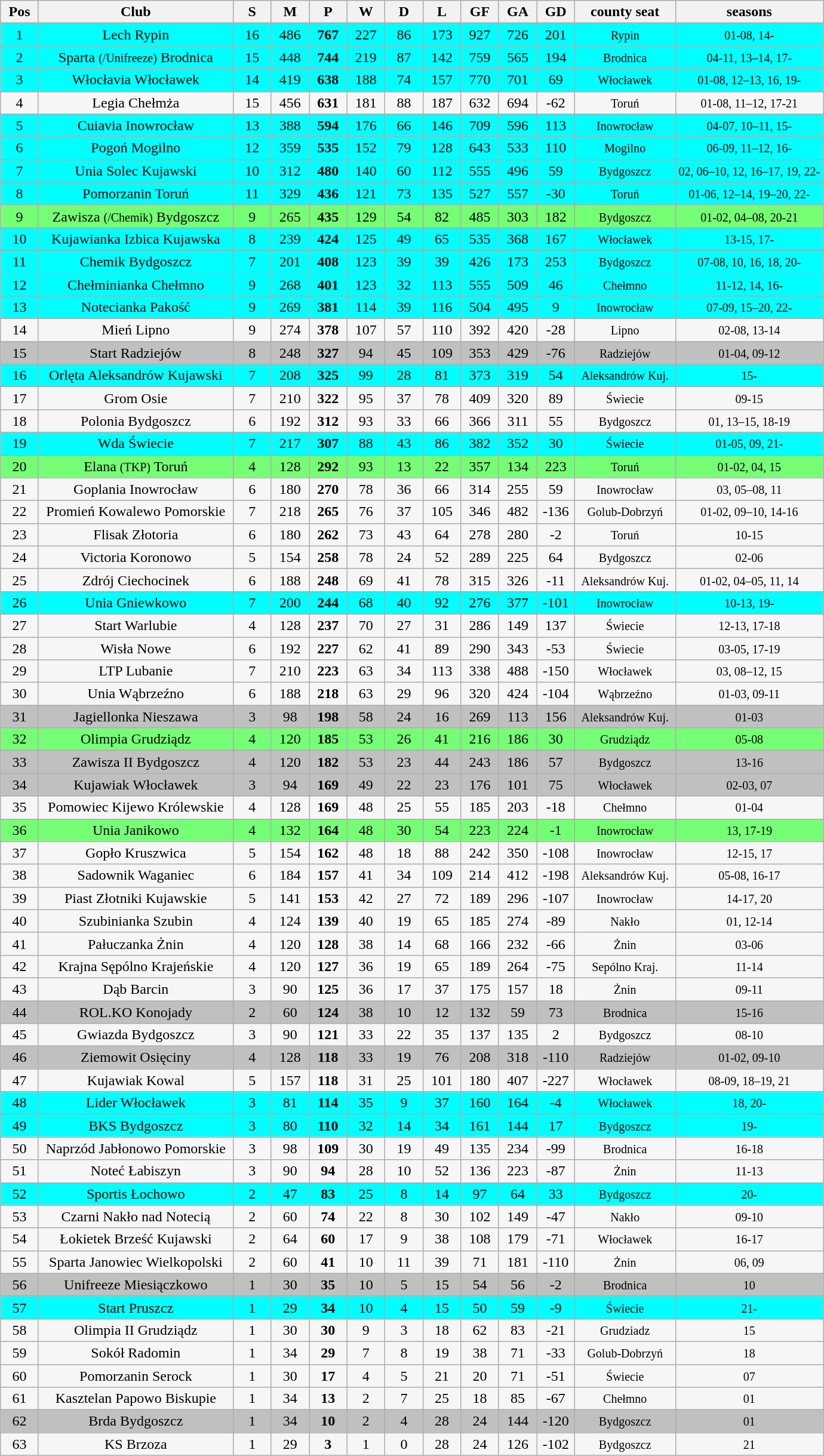<table class="wikitable sortable" style="margin: 0;background:#ffffff;">
<tr bgcolor=#e6e6e6>
<th width=35px>Pos</th>
<th width=210px>Club</th>
<th width=35px>S</th>
<th width=35px>M</th>
<th width=35px>P</th>
<th width=35px>W</th>
<th width=35px>D</th>
<th width=35px>L</th>
<th width=35px>GF</th>
<th width=35px>GA</th>
<th width=35px>GD</th>
<th width=105px>county seat</th>
<th>seasons</th>
</tr>
<tr align=center bgcolor=#00FFFF>
<td>1</td>
<td>Lech Rypin</td>
<td>16</td>
<td>486</td>
<td><strong>767</strong></td>
<td>227</td>
<td>86</td>
<td>173</td>
<td>927</td>
<td>726</td>
<td>201</td>
<td><small>Rypin</small></td>
<td><small>01-08, 14-</small></td>
</tr>
<tr align=center bgcolor=#00FFFF>
<td>2</td>
<td>Sparta <small>(/Unifreeze)</small> Brodnica</td>
<td>15</td>
<td>448</td>
<td><strong>744</strong></td>
<td>219</td>
<td>87</td>
<td>142</td>
<td>759</td>
<td>565</td>
<td>194</td>
<td><small>Brodnica</small></td>
<td><small>04-11, 13–14, 17-</small></td>
</tr>
<tr align=center bgcolor=#00FFFF>
<td>3</td>
<td>Włocłavia Włocławek</td>
<td>14</td>
<td>419</td>
<td><strong>638</strong></td>
<td>188</td>
<td>74</td>
<td>157</td>
<td>770</td>
<td>701</td>
<td>69</td>
<td><small>Włocławek</small></td>
<td><small>01-08, 12–13, 16, 19-</small></td>
</tr>
<tr align=center bgcolor=#f6f6f6>
<td>4</td>
<td>Legia Chełmża</td>
<td>15</td>
<td>456</td>
<td><strong>631</strong></td>
<td>181</td>
<td>88</td>
<td>187</td>
<td>632</td>
<td>694</td>
<td>-62</td>
<td><small>Toruń</small></td>
<td><small>01-08, 11–12, 17-21</small></td>
</tr>
<tr align=center bgcolor=#00FFFF>
<td>5</td>
<td>Cuiavia Inowrocław</td>
<td>13</td>
<td>388</td>
<td><strong>594</strong></td>
<td>176</td>
<td>66</td>
<td>146</td>
<td>709</td>
<td>596</td>
<td>113</td>
<td><small>Inowrocław</small></td>
<td><small>04-07, 10–11, 15-</small></td>
</tr>
<tr align=center bgcolor=#00FFFF>
<td>6</td>
<td>Pogoń Mogilno</td>
<td>12</td>
<td>359</td>
<td><strong>535</strong></td>
<td>152</td>
<td>79</td>
<td>128</td>
<td>643</td>
<td>533</td>
<td>110</td>
<td><small>Mogilno</small></td>
<td><small>06-09, 11–12, 16-</small></td>
</tr>
<tr align=center bgcolor=#00FFFF>
<td>7</td>
<td>Unia Solec Kujawski</td>
<td>10</td>
<td>312</td>
<td><strong>480</strong></td>
<td>140</td>
<td>60</td>
<td>112</td>
<td>555</td>
<td>496</td>
<td>59</td>
<td><small>Bydgoszcz</small></td>
<td><small>02, 06–10, 12, 16–17, 19, 22-</small></td>
</tr>
<tr align=center bgcolor=#00FFFF>
<td>8</td>
<td>Pomorzanin Toruń</td>
<td>11</td>
<td>329</td>
<td><strong>436</strong></td>
<td>121</td>
<td>73</td>
<td>135</td>
<td>527</td>
<td>557</td>
<td>-30</td>
<td><small>Toruń</small></td>
<td><small>01-06, 12–14, 19–20, 22-</small></td>
</tr>
<tr align=center bgcolor=#75ff75>
<td>9</td>
<td>Zawisza <small>(/Chemik)</small> Bydgoszcz</td>
<td>9</td>
<td>265</td>
<td><strong>435</strong></td>
<td>129</td>
<td>54</td>
<td>82</td>
<td>485</td>
<td>303</td>
<td>182</td>
<td><small>Bydgoszcz</small></td>
<td><small>01-02, 04–08, 20-21</small></td>
</tr>
<tr align=center bgcolor=#00FFFF>
<td>10</td>
<td>Kujawianka Izbica Kujawska</td>
<td>8</td>
<td>239</td>
<td><strong>424</strong></td>
<td>125</td>
<td>49</td>
<td>65</td>
<td>535</td>
<td>368</td>
<td>167</td>
<td><small>Włocławek</small></td>
<td><small>13-15, 17-</small></td>
</tr>
<tr align=center bgcolor=#00FFFF>
<td>11</td>
<td>Chemik Bydgoszcz</td>
<td>7</td>
<td>201</td>
<td><strong>408</strong></td>
<td>123</td>
<td>39</td>
<td>39</td>
<td>426</td>
<td>173</td>
<td>253</td>
<td><small>Bydgoszcz</small></td>
<td><small>07-08, 10, 16, 18, 20-</small></td>
</tr>
<tr align=center bgcolor=#00FFFF>
<td>12</td>
<td>Chełminianka Chełmno</td>
<td>9</td>
<td>268</td>
<td><strong>401</strong></td>
<td>123</td>
<td>32</td>
<td>113</td>
<td>555</td>
<td>509</td>
<td>46</td>
<td><small>Chełmno</small></td>
<td><small>11-12, 14, 16-</small></td>
</tr>
<tr align=center bgcolor=#00FFFF>
<td>13</td>
<td>Notecianka Pakość</td>
<td>9</td>
<td>269</td>
<td><strong>381</strong></td>
<td>114</td>
<td>39</td>
<td>116</td>
<td>504</td>
<td>495</td>
<td>9</td>
<td><small>Inowrocław</small></td>
<td><small>07-09, 15–20, 22-</small></td>
</tr>
<tr align=center bgcolor=#f6f6f6>
<td>14</td>
<td>Mień Lipno</td>
<td>9</td>
<td>274</td>
<td><strong>378</strong></td>
<td>107</td>
<td>57</td>
<td>110</td>
<td>392</td>
<td>420</td>
<td>-28</td>
<td><small>Lipno</small></td>
<td><small>02-08, 13-14</small></td>
</tr>
<tr align=center bgcolor=#c0c0c0>
<td>15</td>
<td>Start Radziejów</td>
<td>8</td>
<td>248</td>
<td><strong>327</strong></td>
<td>94</td>
<td>45</td>
<td>109</td>
<td>353</td>
<td>429</td>
<td>-76</td>
<td><small>Radziejów</small></td>
<td><small>01-04, 09-12</small></td>
</tr>
<tr align=center bgcolor=#00FFFF>
<td>16</td>
<td>Orlęta Aleksandrów Kujawski</td>
<td>7</td>
<td>208</td>
<td><strong>325</strong></td>
<td>99</td>
<td>28</td>
<td>81</td>
<td>373</td>
<td>319</td>
<td>54</td>
<td><small>Aleksandrów Kuj.</small></td>
<td><small>15-</small></td>
</tr>
<tr align=center bgcolor=#f6f6f6>
<td>17</td>
<td>Grom Osie</td>
<td>7</td>
<td>210</td>
<td><strong>322</strong></td>
<td>95</td>
<td>37</td>
<td>78</td>
<td>409</td>
<td>320</td>
<td>89</td>
<td><small>Świecie</small></td>
<td><small>09-15</small></td>
</tr>
<tr align=center bgcolor=#f6f6f6>
<td>18</td>
<td>Polonia Bydgoszcz</td>
<td>6</td>
<td>192</td>
<td><strong>312</strong></td>
<td>93</td>
<td>33</td>
<td>66</td>
<td>366</td>
<td>311</td>
<td>55</td>
<td><small>Bydgoszcz</small></td>
<td><small>01, 13–15, 18-19</small></td>
</tr>
<tr align=center bgcolor=#00FFFF>
<td>19</td>
<td>Wda Świecie</td>
<td>7</td>
<td>217</td>
<td><strong>307</strong></td>
<td>88</td>
<td>43</td>
<td>86</td>
<td>382</td>
<td>352</td>
<td>30</td>
<td><small>Świecie</small></td>
<td><small>01-05, 09, 21-</small></td>
</tr>
<tr align=center bgcolor=#75ff75>
<td>20</td>
<td>Elana <small>(TKP)</small> Toruń</td>
<td>4</td>
<td>128</td>
<td><strong>292</strong></td>
<td>93</td>
<td>13</td>
<td>22</td>
<td>357</td>
<td>134</td>
<td>223</td>
<td><small>Toruń</small></td>
<td><small>01-02, 04, 15</small></td>
</tr>
<tr align=center bgcolor=#f6f6f6>
<td>21</td>
<td>Goplania Inowrocław</td>
<td>6</td>
<td>180</td>
<td><strong>270</strong></td>
<td>78</td>
<td>36</td>
<td>66</td>
<td>314</td>
<td>255</td>
<td>59</td>
<td><small>Inowrocław</small></td>
<td><small>03, 05–08, 11</small></td>
</tr>
<tr align=center bgcolor=#f6f6f6>
<td>22</td>
<td>Promień Kowalewo Pomorskie</td>
<td>7</td>
<td>218</td>
<td><strong>265</strong></td>
<td>76</td>
<td>37</td>
<td>105</td>
<td>346</td>
<td>482</td>
<td>-136</td>
<td><small>Golub-Dobrzyń</small></td>
<td><small>01-02, 09–10, 14-16</small></td>
</tr>
<tr align=center bgcolor=#f6f6f6>
<td>23</td>
<td>Flisak Złotoria</td>
<td>6</td>
<td>180</td>
<td><strong>262</strong></td>
<td>73</td>
<td>43</td>
<td>64</td>
<td>278</td>
<td>280</td>
<td>-2</td>
<td><small>Toruń</small></td>
<td><small>10-15</small></td>
</tr>
<tr align=center bgcolor=#f6f6f6>
<td>24</td>
<td>Victoria Koronowo</td>
<td>5</td>
<td>154</td>
<td><strong>258</strong></td>
<td>78</td>
<td>24</td>
<td>52</td>
<td>289</td>
<td>225</td>
<td>64</td>
<td><small>Bydgoszcz</small></td>
<td><small>02-06</small></td>
</tr>
<tr align=center bgcolor=#f6f6f6>
<td>25</td>
<td>Zdrój Ciechocinek</td>
<td>6</td>
<td>188</td>
<td><strong>248</strong></td>
<td>69</td>
<td>41</td>
<td>78</td>
<td>315</td>
<td>326</td>
<td>-11</td>
<td><small>Aleksandrów Kuj.</small></td>
<td><small>01-02, 04–05, 11, 14</small></td>
</tr>
<tr align=center bgcolor=#00FFFF>
<td>26</td>
<td>Unia Gniewkowo</td>
<td>7</td>
<td>200</td>
<td><strong>244</strong></td>
<td>68</td>
<td>40</td>
<td>92</td>
<td>276</td>
<td>377</td>
<td>-101</td>
<td><small>Inowrocław</small></td>
<td><small>10-13, 19-</small></td>
</tr>
<tr align=center bgcolor=#f6f6f6>
<td>27</td>
<td>Start Warlubie</td>
<td>4</td>
<td>128</td>
<td><strong>237</strong></td>
<td>70</td>
<td>27</td>
<td>31</td>
<td>286</td>
<td>149</td>
<td>137</td>
<td><small>Świecie</small></td>
<td><small>12-13, 17-18</small></td>
</tr>
<tr align=center bgcolor=#f6f6f6>
<td>28</td>
<td>Wisła Nowe</td>
<td>6</td>
<td>192</td>
<td><strong>227</strong></td>
<td>62</td>
<td>41</td>
<td>89</td>
<td>290</td>
<td>343</td>
<td>-53</td>
<td><small>Świecie</small></td>
<td><small>03-05, 17-19</small></td>
</tr>
<tr align=center bgcolor=#f6f6f6>
<td>29</td>
<td>LTP Lubanie</td>
<td>7</td>
<td>210</td>
<td><strong>223</strong></td>
<td>63</td>
<td>34</td>
<td>113</td>
<td>338</td>
<td>488</td>
<td>-150</td>
<td><small>Włocławek</small></td>
<td><small>03, 08–12, 15</small></td>
</tr>
<tr align=center bgcolor=#f6f6f6>
<td>30</td>
<td>Unia Wąbrzeźno</td>
<td>6</td>
<td>188</td>
<td><strong>218</strong></td>
<td>63</td>
<td>29</td>
<td>96</td>
<td>320</td>
<td>424</td>
<td>-104</td>
<td><small>Wąbrzeźno</small></td>
<td><small>01-03, 09-11</small></td>
</tr>
<tr align=center bgcolor=#c0c0c0>
<td>31</td>
<td>Jagiellonka Nieszawa</td>
<td>3</td>
<td>98</td>
<td><strong>198</strong></td>
<td>58</td>
<td>24</td>
<td>16</td>
<td>269</td>
<td>113</td>
<td>156</td>
<td><small>Aleksandrów Kuj.</small></td>
<td><small>01-03</small></td>
</tr>
<tr align=center bgcolor=#75ff75>
<td>32</td>
<td>Olimpia Grudziądz</td>
<td>4</td>
<td>120</td>
<td><strong>185</strong></td>
<td>53</td>
<td>26</td>
<td>41</td>
<td>216</td>
<td>186</td>
<td>30</td>
<td><small>Grudziądz</small></td>
<td><small>05-08</small></td>
</tr>
<tr align=center bgcolor=#c0c0c0>
<td>33</td>
<td>Zawisza II Bydgoszcz</td>
<td>4</td>
<td>120</td>
<td><strong>182</strong></td>
<td>53</td>
<td>23</td>
<td>44</td>
<td>243</td>
<td>186</td>
<td>57</td>
<td><small>Bydgoszcz</small></td>
<td><small>13-16</small></td>
</tr>
<tr align=center bgcolor=#c0c0c0>
<td>34</td>
<td>Kujawiak Włocławek</td>
<td>3</td>
<td>94</td>
<td><strong>169</strong></td>
<td>49</td>
<td>22</td>
<td>23</td>
<td>176</td>
<td>101</td>
<td>75</td>
<td><small>Włocławek</small></td>
<td><small>02-03, 07</small></td>
</tr>
<tr align=center bgcolor=#f6f6f6>
<td>35</td>
<td>Pomowiec Kijewo Królewskie</td>
<td>4</td>
<td>128</td>
<td><strong>169</strong></td>
<td>48</td>
<td>25</td>
<td>55</td>
<td>185</td>
<td>203</td>
<td>-18</td>
<td><small>Chełmno</small></td>
<td><small>01-04</small></td>
</tr>
<tr align=center bgcolor=#75ff75>
<td>36</td>
<td>Unia Janikowo</td>
<td>4</td>
<td>132</td>
<td><strong>164</strong></td>
<td>48</td>
<td>30</td>
<td>54</td>
<td>223</td>
<td>224</td>
<td>-1</td>
<td><small>Inowrocław</small></td>
<td><small>13, 17-19</small></td>
</tr>
<tr align=center bgcolor=#f6f6f6>
<td>37</td>
<td>Gopło Kruszwica</td>
<td>5</td>
<td>154</td>
<td><strong>162</strong></td>
<td>48</td>
<td>18</td>
<td>88</td>
<td>242</td>
<td>350</td>
<td>-108</td>
<td><small>Inowrocław</small></td>
<td><small>12-15, 17</small></td>
</tr>
<tr align=center bgcolor=#f6f6f6>
<td>38</td>
<td>Sadownik Waganiec</td>
<td>6</td>
<td>184</td>
<td><strong>157</strong></td>
<td>41</td>
<td>34</td>
<td>109</td>
<td>214</td>
<td>412</td>
<td>-198</td>
<td><small>Aleksandrów Kuj.</small></td>
<td><small>05-08, 16-17</small></td>
</tr>
<tr align=center bgcolor=#f6f6f6>
<td>39</td>
<td>Piast Złotniki Kujawskie</td>
<td>5</td>
<td>141</td>
<td><strong>153</strong></td>
<td>42</td>
<td>27</td>
<td>72</td>
<td>189</td>
<td>296</td>
<td>-107</td>
<td><small>Inowrocław</small></td>
<td><small>14-17, 20</small></td>
</tr>
<tr align=center bgcolor=#f6f6f6>
<td>40</td>
<td>Szubinianka Szubin</td>
<td>4</td>
<td>124</td>
<td><strong>139</strong></td>
<td>40</td>
<td>19</td>
<td>65</td>
<td>185</td>
<td>274</td>
<td>-89</td>
<td><small>Nakło</small></td>
<td><small>01, 12-14</small></td>
</tr>
<tr align=center bgcolor=#f6f6f6>
<td>41</td>
<td>Pałuczanka Żnin</td>
<td>4</td>
<td>120</td>
<td><strong>128</strong></td>
<td>38</td>
<td>14</td>
<td>68</td>
<td>166</td>
<td>232</td>
<td>-66</td>
<td><small>Żnin</small></td>
<td><small>03-06</small></td>
</tr>
<tr align=center bgcolor=#f6f6f6>
<td>42</td>
<td>Krajna Sępólno Krajeńskie</td>
<td>4</td>
<td>120</td>
<td><strong>127</strong></td>
<td>36</td>
<td>19</td>
<td>65</td>
<td>189</td>
<td>264</td>
<td>-75</td>
<td><small>Sepólno Kraj.</small></td>
<td><small>11-14</small></td>
</tr>
<tr align=center bgcolor=#f6f6f6>
<td>43</td>
<td>Dąb Barcin</td>
<td>3</td>
<td>90</td>
<td><strong>125</strong></td>
<td>36</td>
<td>17</td>
<td>37</td>
<td>175</td>
<td>157</td>
<td>18</td>
<td><small>Żnin</small></td>
<td><small>09-11</small></td>
</tr>
<tr align=center bgcolor=#c0c0c0>
<td>44</td>
<td>ROL.KO Konojady</td>
<td>2</td>
<td>60</td>
<td><strong>124</strong></td>
<td>38</td>
<td>10</td>
<td>12</td>
<td>132</td>
<td>59</td>
<td>73</td>
<td><small>Brodnica</small></td>
<td><small>15-16</small></td>
</tr>
<tr align=center bgcolor=#f6f6f6>
<td>45</td>
<td>Gwiazda Bydgoszcz</td>
<td>3</td>
<td>90</td>
<td><strong>121</strong></td>
<td>33</td>
<td>22</td>
<td>35</td>
<td>137</td>
<td>135</td>
<td>2</td>
<td><small>Bydgoszcz</small></td>
<td><small>08-10</small></td>
</tr>
<tr align=center bgcolor=#c0c0c0>
<td>46</td>
<td>Ziemowit Osięciny</td>
<td>4</td>
<td>128</td>
<td><strong>118</strong></td>
<td>33</td>
<td>19</td>
<td>76</td>
<td>208</td>
<td>318</td>
<td>-110</td>
<td><small>Radziejów</small></td>
<td><small>01-02, 09-10</small></td>
</tr>
<tr align=center bgcolor=#f6f6f6>
<td>47</td>
<td>Kujawiak Kowal</td>
<td>5</td>
<td>157</td>
<td><strong>118</strong></td>
<td>31</td>
<td>25</td>
<td>101</td>
<td>180</td>
<td>407</td>
<td>-227</td>
<td><small>Włocławek</small></td>
<td><small>08-09, 18–19, 21</small></td>
</tr>
<tr align=center bgcolor=#00FFFF>
<td>48</td>
<td>Lider Włocławek</td>
<td>3</td>
<td>81</td>
<td><strong>114</strong></td>
<td>35</td>
<td>9</td>
<td>37</td>
<td>160</td>
<td>164</td>
<td>-4</td>
<td><small>Włocławek</small></td>
<td><small>18, 20-</small></td>
</tr>
<tr align=center bgcolor=#00FFFF>
<td>49</td>
<td>BKS Bydgoszcz</td>
<td>3</td>
<td>80</td>
<td><strong>110</strong></td>
<td>32</td>
<td>14</td>
<td>34</td>
<td>161</td>
<td>144</td>
<td>17</td>
<td><small>Bydgoszcz</small></td>
<td><small>19-</small></td>
</tr>
<tr align=center bgcolor=#f6f6f6>
<td>50</td>
<td>Naprzód Jabłonowo Pomorskie</td>
<td>3</td>
<td>98</td>
<td><strong>109</strong></td>
<td>30</td>
<td>19</td>
<td>49</td>
<td>135</td>
<td>234</td>
<td>-99</td>
<td><small>Brodnica</small></td>
<td><small>16-18</small></td>
</tr>
<tr align=center bgcolor=#f6f6f6>
<td>51</td>
<td>Noteć Łabiszyn</td>
<td>3</td>
<td>90</td>
<td><strong>94</strong></td>
<td>28</td>
<td>10</td>
<td>52</td>
<td>136</td>
<td>223</td>
<td>-87</td>
<td><small>Żnin</small></td>
<td><small>11-13</small></td>
</tr>
<tr align=center bgcolor=#00FFFF>
<td>52</td>
<td>Sportis Łochowo</td>
<td>2</td>
<td>47</td>
<td><strong>83</strong></td>
<td>25</td>
<td>8</td>
<td>14</td>
<td>97</td>
<td>64</td>
<td>33</td>
<td><small>Bydgoszcz</small></td>
<td><small>20-</small></td>
</tr>
<tr align=center bgcolor=#f6f6f6>
<td>53</td>
<td>Czarni Nakło nad Notecią</td>
<td>2</td>
<td>60</td>
<td><strong>74</strong></td>
<td>22</td>
<td>8</td>
<td>30</td>
<td>102</td>
<td>149</td>
<td>-47</td>
<td><small>Nakło</small></td>
<td><small>09-10</small></td>
</tr>
<tr align=center bgcolor=#f6f6f6>
<td>54</td>
<td>Łokietek Brześć Kujawski</td>
<td>2</td>
<td>64</td>
<td><strong>60</strong></td>
<td>17</td>
<td>9</td>
<td>38</td>
<td>108</td>
<td>179</td>
<td>-71</td>
<td><small>Włocławek</small></td>
<td><small>16-17</small></td>
</tr>
<tr align=center bgcolor=#f6f6f6>
<td>55</td>
<td>Sparta Janowiec Wielkopolski</td>
<td>2</td>
<td>60</td>
<td><strong>41</strong></td>
<td>10</td>
<td>11</td>
<td>39</td>
<td>71</td>
<td>181</td>
<td>-110</td>
<td><small>Żnin</small></td>
<td><small>06, 09</small></td>
</tr>
<tr align=center bgcolor=#c0c0c0>
<td>56</td>
<td>Unifreeze Miesiączkowo</td>
<td>1</td>
<td>30</td>
<td><strong>35</strong></td>
<td>10</td>
<td>5</td>
<td>15</td>
<td>54</td>
<td>56</td>
<td>-2</td>
<td><small>Brodnica</small></td>
<td><small>10</small></td>
</tr>
<tr align=center bgcolor=#00FFFF>
<td>57</td>
<td>Start Pruszcz</td>
<td>1</td>
<td>29</td>
<td><strong>34</strong></td>
<td>10</td>
<td>4</td>
<td>15</td>
<td>50</td>
<td>59</td>
<td>-9</td>
<td><small>Świecie</small></td>
<td><small>21-</small></td>
</tr>
<tr align=center bgcolor=#f6f6f6>
<td>58</td>
<td>Olimpia II Grudziądz</td>
<td>1</td>
<td>30</td>
<td><strong>30</strong></td>
<td>9</td>
<td>3</td>
<td>18</td>
<td>62</td>
<td>83</td>
<td>-21</td>
<td><small>Grudziadz</small></td>
<td><small>15</small></td>
</tr>
<tr align=center bgcolor=#f6f6f6>
<td>59</td>
<td>Sokół Radomin</td>
<td>1</td>
<td>34</td>
<td><strong>29</strong></td>
<td>7</td>
<td>8</td>
<td>19</td>
<td>38</td>
<td>71</td>
<td>-33</td>
<td><small>Golub-Dobrzyń</small></td>
<td><small>18</small></td>
</tr>
<tr align=center bgcolor=#f6f6f6>
<td>60</td>
<td>Pomorzanin Serock</td>
<td>1</td>
<td>30</td>
<td><strong>17</strong></td>
<td>4</td>
<td>5</td>
<td>21</td>
<td>20</td>
<td>71</td>
<td>-51</td>
<td><small>Świecie</small></td>
<td><small>07</small></td>
</tr>
<tr align=center bgcolor=#f6f6f6>
<td>61</td>
<td>Kasztelan Papowo Biskupie</td>
<td>1</td>
<td>34</td>
<td><strong>13</strong></td>
<td>2</td>
<td>7</td>
<td>25</td>
<td>18</td>
<td>85</td>
<td>-67</td>
<td><small>Chełmno</small></td>
<td><small>01</small></td>
</tr>
<tr align=center bgcolor=#c0c0c0>
<td>62</td>
<td>Brda Bydgoszcz</td>
<td>1</td>
<td>34</td>
<td><strong>10</strong></td>
<td>2</td>
<td>4</td>
<td>28</td>
<td>24</td>
<td>144</td>
<td>-120</td>
<td><small>Bydgoszcz</small></td>
<td><small>01</small></td>
</tr>
<tr align=center bgcolor=#f6f6f6>
<td>63</td>
<td>KS Brzoza</td>
<td>1</td>
<td>29</td>
<td><strong>3</strong></td>
<td>1</td>
<td>0</td>
<td>28</td>
<td>24</td>
<td>126</td>
<td>-102</td>
<td><small>Bydgoszcz</small></td>
<td><small>21</small></td>
</tr>
</table>
